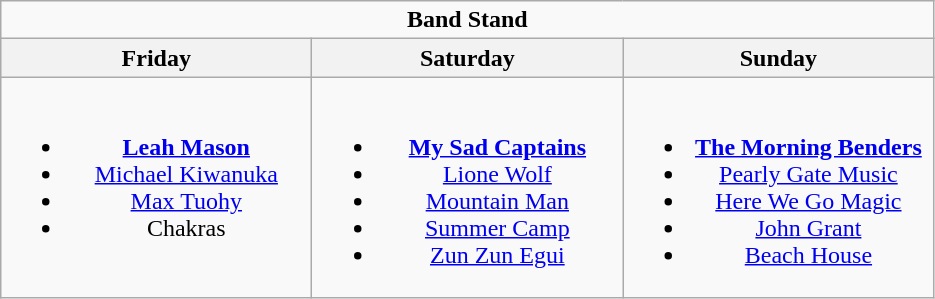<table class="wikitable">
<tr>
<td colspan="3" style="text-align:center;"><strong>Band Stand</strong></td>
</tr>
<tr>
<th>Friday</th>
<th>Saturday</th>
<th>Sunday</th>
</tr>
<tr>
<td style="text-align:center; vertical-align:top; width:200px;"><br><ul><li><strong><a href='#'>Leah Mason</a></strong></li><li><a href='#'>Michael Kiwanuka</a></li><li><a href='#'>Max Tuohy</a></li><li>Chakras</li></ul></td>
<td style="text-align:center; vertical-align:top; width:200px;"><br><ul><li><strong><a href='#'>My Sad Captains</a></strong></li><li><a href='#'>Lione Wolf</a></li><li><a href='#'>Mountain Man</a></li><li><a href='#'>Summer Camp</a></li><li><a href='#'>Zun Zun Egui</a></li></ul></td>
<td style="text-align:center; vertical-align:top; width:200px;"><br><ul><li><strong><a href='#'>The Morning Benders</a></strong></li><li><a href='#'>Pearly Gate Music</a></li><li><a href='#'>Here We Go Magic</a></li><li><a href='#'>John Grant</a></li><li><a href='#'>Beach House</a></li></ul></td>
</tr>
</table>
